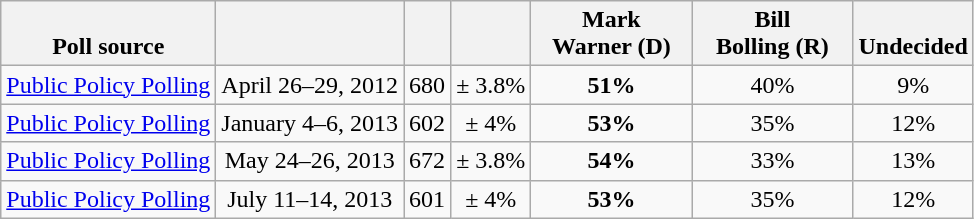<table class="wikitable" style="text-align:center">
<tr valign= bottom>
<th>Poll source</th>
<th></th>
<th></th>
<th></th>
<th style="width:100px;">Mark<br>Warner (D)</th>
<th style="width:100px;">Bill<br>Bolling (R)</th>
<th>Undecided</th>
</tr>
<tr>
<td align=left><a href='#'>Public Policy Polling</a></td>
<td>April 26–29, 2012</td>
<td>680</td>
<td>± 3.8%</td>
<td><strong>51%</strong></td>
<td>40%</td>
<td>9%</td>
</tr>
<tr>
<td align=left><a href='#'>Public Policy Polling</a></td>
<td>January 4–6, 2013</td>
<td>602</td>
<td>± 4%</td>
<td><strong>53%</strong></td>
<td>35%</td>
<td>12%</td>
</tr>
<tr>
<td align=left><a href='#'>Public Policy Polling</a></td>
<td>May 24–26, 2013</td>
<td>672</td>
<td>± 3.8%</td>
<td><strong>54%</strong></td>
<td>33%</td>
<td>13%</td>
</tr>
<tr>
<td align=left><a href='#'>Public Policy Polling</a></td>
<td>July 11–14, 2013</td>
<td>601</td>
<td>± 4%</td>
<td><strong>53%</strong></td>
<td>35%</td>
<td>12%</td>
</tr>
</table>
